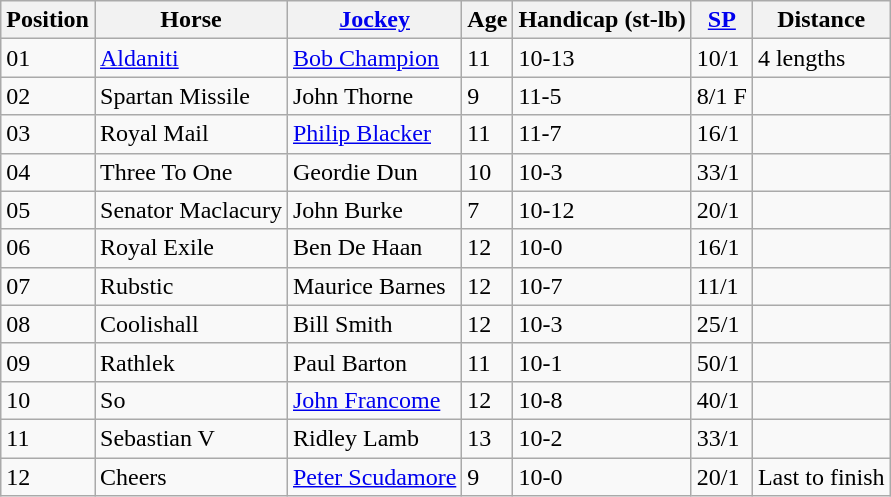<table class="wikitable sortable">
<tr>
<th>Position</th>
<th>Horse</th>
<th><a href='#'>Jockey</a></th>
<th>Age</th>
<th>Handicap (st-lb)</th>
<th><a href='#'>SP</a></th>
<th>Distance</th>
</tr>
<tr>
<td>01</td>
<td><a href='#'>Aldaniti</a></td>
<td><a href='#'>Bob Champion</a></td>
<td>11</td>
<td>10-13</td>
<td>10/1</td>
<td>4 lengths</td>
</tr>
<tr>
<td>02</td>
<td>Spartan Missile</td>
<td>John Thorne</td>
<td>9</td>
<td>11-5</td>
<td>8/1 F</td>
<td></td>
</tr>
<tr>
<td>03</td>
<td>Royal Mail</td>
<td><a href='#'>Philip Blacker</a></td>
<td>11</td>
<td>11-7</td>
<td>16/1</td>
<td></td>
</tr>
<tr>
<td>04</td>
<td>Three To One</td>
<td>Geordie Dun</td>
<td>10</td>
<td>10-3</td>
<td>33/1</td>
<td></td>
</tr>
<tr>
<td>05</td>
<td>Senator Maclacury</td>
<td>John Burke</td>
<td>7</td>
<td>10-12</td>
<td>20/1</td>
<td></td>
</tr>
<tr>
<td>06</td>
<td>Royal Exile</td>
<td>Ben De Haan</td>
<td>12</td>
<td>10-0</td>
<td>16/1</td>
<td></td>
</tr>
<tr>
<td>07</td>
<td>Rubstic</td>
<td>Maurice Barnes</td>
<td>12</td>
<td>10-7</td>
<td>11/1</td>
<td></td>
</tr>
<tr>
<td>08</td>
<td>Coolishall</td>
<td>Bill Smith</td>
<td>12</td>
<td>10-3</td>
<td>25/1</td>
<td></td>
</tr>
<tr>
<td>09</td>
<td>Rathlek</td>
<td>Paul Barton</td>
<td>11</td>
<td>10-1</td>
<td>50/1</td>
<td></td>
</tr>
<tr>
<td>10</td>
<td>So</td>
<td><a href='#'>John Francome</a></td>
<td>12</td>
<td>10-8</td>
<td>40/1</td>
<td></td>
</tr>
<tr>
<td>11</td>
<td>Sebastian V</td>
<td>Ridley Lamb</td>
<td>13</td>
<td>10-2</td>
<td>33/1</td>
<td></td>
</tr>
<tr>
<td>12</td>
<td>Cheers</td>
<td><a href='#'>Peter Scudamore</a></td>
<td>9</td>
<td>10-0</td>
<td>20/1</td>
<td>Last to finish</td>
</tr>
</table>
